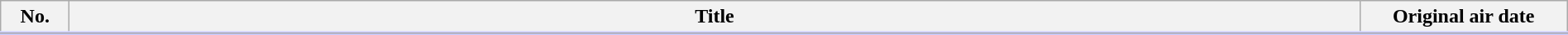<table class="plainrowheaders wikitable" style="width:100%; margin:auto; background:#FFF;">
<tr style="border-bottom: 3px solid #CCF;">
<th style="width:3em;">No.</th>
<th>Title</th>
<th style="width:10em;">Original air date</th>
</tr>
<tr>
</tr>
</table>
